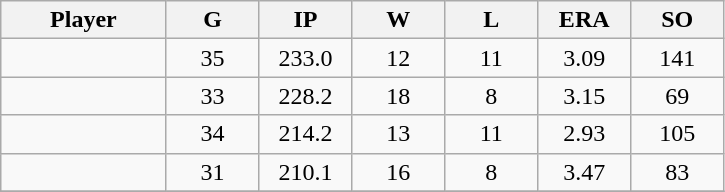<table class="wikitable sortable">
<tr>
<th bgcolor="#DDDDFF" width="16%">Player</th>
<th bgcolor="#DDDDFF" width="9%">G</th>
<th bgcolor="#DDDDFF" width="9%">IP</th>
<th bgcolor="#DDDDFF" width="9%">W</th>
<th bgcolor="#DDDDFF" width="9%">L</th>
<th bgcolor="#DDDDFF" width="9%">ERA</th>
<th bgcolor="#DDDDFF" width="9%">SO</th>
</tr>
<tr align="center">
<td></td>
<td>35</td>
<td>233.0</td>
<td>12</td>
<td>11</td>
<td>3.09</td>
<td>141</td>
</tr>
<tr align="center">
<td></td>
<td>33</td>
<td>228.2</td>
<td>18</td>
<td>8</td>
<td>3.15</td>
<td>69</td>
</tr>
<tr align="center">
<td></td>
<td>34</td>
<td>214.2</td>
<td>13</td>
<td>11</td>
<td>2.93</td>
<td>105</td>
</tr>
<tr align="center">
<td></td>
<td>31</td>
<td>210.1</td>
<td>16</td>
<td>8</td>
<td>3.47</td>
<td>83</td>
</tr>
<tr align="center">
</tr>
</table>
